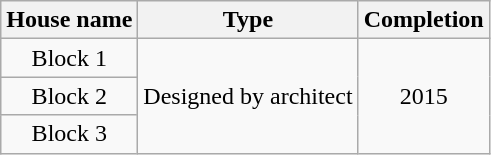<table class="wikitable" style="text-align: center;">
<tr>
<th>House name</th>
<th>Type</th>
<th>Completion</th>
</tr>
<tr>
<td>Block 1</td>
<td rowspan="3">Designed by architect</td>
<td rowspan="3">2015</td>
</tr>
<tr>
<td>Block 2</td>
</tr>
<tr>
<td>Block 3</td>
</tr>
</table>
